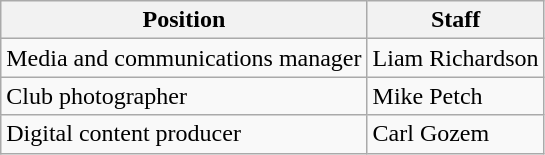<table class="wikitable">
<tr>
<th>Position</th>
<th>Staff</th>
</tr>
<tr>
<td>Media and communications manager</td>
<td> Liam Richardson</td>
</tr>
<tr>
<td>Club photographer</td>
<td> Mike Petch</td>
</tr>
<tr>
<td>Digital content producer</td>
<td> Carl Gozem</td>
</tr>
</table>
